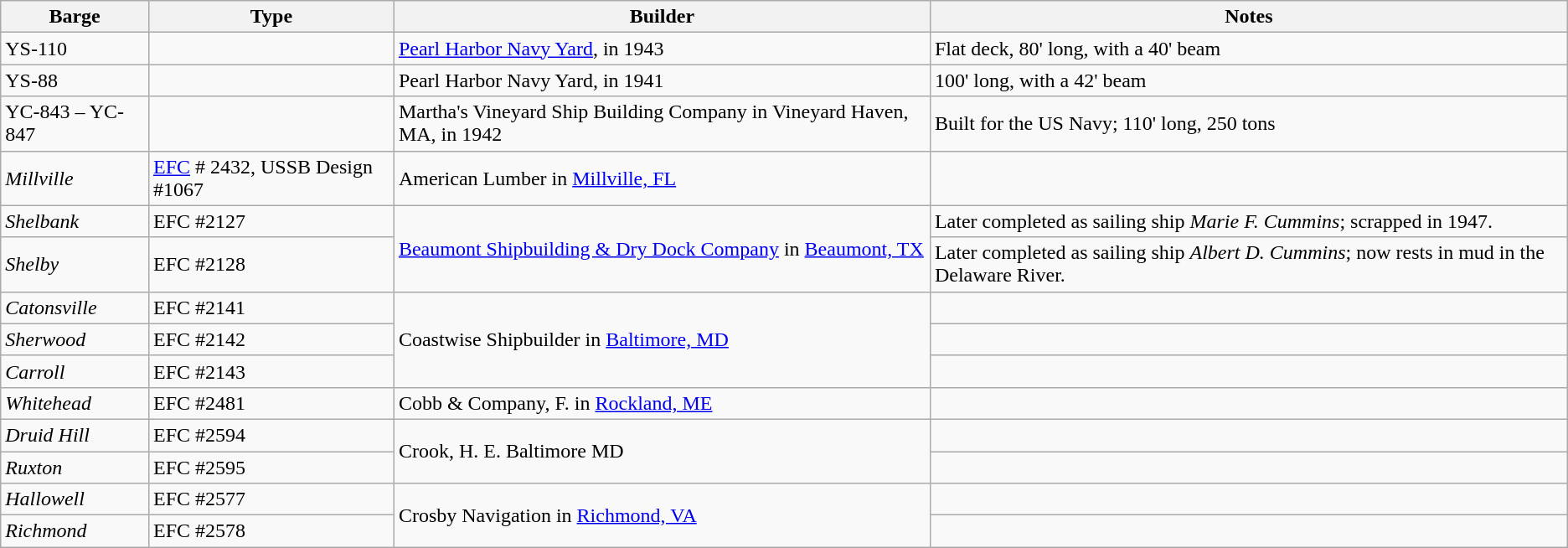<table class="wikitable">
<tr>
<th>Barge</th>
<th>Type</th>
<th>Builder</th>
<th>Notes</th>
</tr>
<tr>
<td>YS-110</td>
<td></td>
<td><a href='#'>Pearl Harbor Navy Yard</a>, in 1943</td>
<td>Flat deck, 80' long, with a 40' beam</td>
</tr>
<tr>
<td>YS-88</td>
<td></td>
<td>Pearl Harbor Navy Yard, in 1941</td>
<td>100' long, with a 42' beam</td>
</tr>
<tr>
<td>YC-843 – YC-847</td>
<td></td>
<td>Martha's Vineyard Ship Building Company in Vineyard Haven, MA, in 1942</td>
<td>Built for the US Navy; 110' long, 250 tons</td>
</tr>
<tr>
<td><em>Millville</em></td>
<td><a href='#'>EFC</a> # 2432, USSB Design #1067</td>
<td>American Lumber in <a href='#'>Millville, FL</a></td>
<td></td>
</tr>
<tr>
<td><em>Shelbank</em></td>
<td>EFC #2127</td>
<td rowspan="2"><a href='#'>Beaumont Shipbuilding & Dry Dock Company</a> in <a href='#'>Beaumont, TX</a></td>
<td>Later completed as sailing ship <em>Marie F. Cummins</em>; scrapped in 1947.</td>
</tr>
<tr>
<td><em>Shelby</em></td>
<td>EFC #2128</td>
<td>Later completed as sailing ship <em>Albert D. Cummins</em>; now rests in mud in the Delaware River.</td>
</tr>
<tr>
<td><em>Catonsville</em></td>
<td>EFC #2141</td>
<td rowspan="3">Coastwise Shipbuilder in <a href='#'>Baltimore, MD</a></td>
<td></td>
</tr>
<tr>
<td><em>Sherwood</em></td>
<td>EFC #2142</td>
<td></td>
</tr>
<tr>
<td><em>Carroll</em></td>
<td>EFC #2143</td>
<td></td>
</tr>
<tr>
<td><em>Whitehead</em></td>
<td>EFC #2481</td>
<td>Cobb & Company, F. in <a href='#'>Rockland, ME</a></td>
<td></td>
</tr>
<tr>
<td><em>Druid Hill</em></td>
<td>EFC #2594</td>
<td rowspan="2">Crook, H. E. Baltimore MD</td>
<td></td>
</tr>
<tr>
<td><em>Ruxton</em></td>
<td>EFC #2595</td>
<td></td>
</tr>
<tr>
<td><em>Hallowell</em></td>
<td>EFC #2577</td>
<td rowspan="2">Crosby Navigation in <a href='#'>Richmond, VA</a></td>
<td></td>
</tr>
<tr>
<td><em>Richmond</em></td>
<td>EFC #2578</td>
<td></td>
</tr>
</table>
